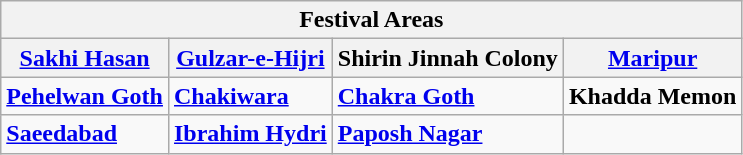<table class="wikitable">
<tr>
<th colspan="4">Festival Areas</th>
</tr>
<tr>
<th><a href='#'>Sakhi Hasan</a></th>
<th><a href='#'>Gulzar-e-Hijri</a></th>
<th>Shirin Jinnah Colony</th>
<th><a href='#'>Maripur</a></th>
</tr>
<tr>
<td><strong><a href='#'>Pehelwan Goth</a></strong></td>
<td><strong><a href='#'>Chakiwara</a></strong></td>
<td><strong><a href='#'>Chakra Goth</a></strong></td>
<td><strong>Khadda Memon</strong></td>
</tr>
<tr>
<td><strong><a href='#'>Saeedabad</a></strong></td>
<td><strong><a href='#'>Ibrahim Hydri</a></strong></td>
<td><strong><a href='#'>Paposh Nagar</a></strong></td>
<td></td>
</tr>
</table>
